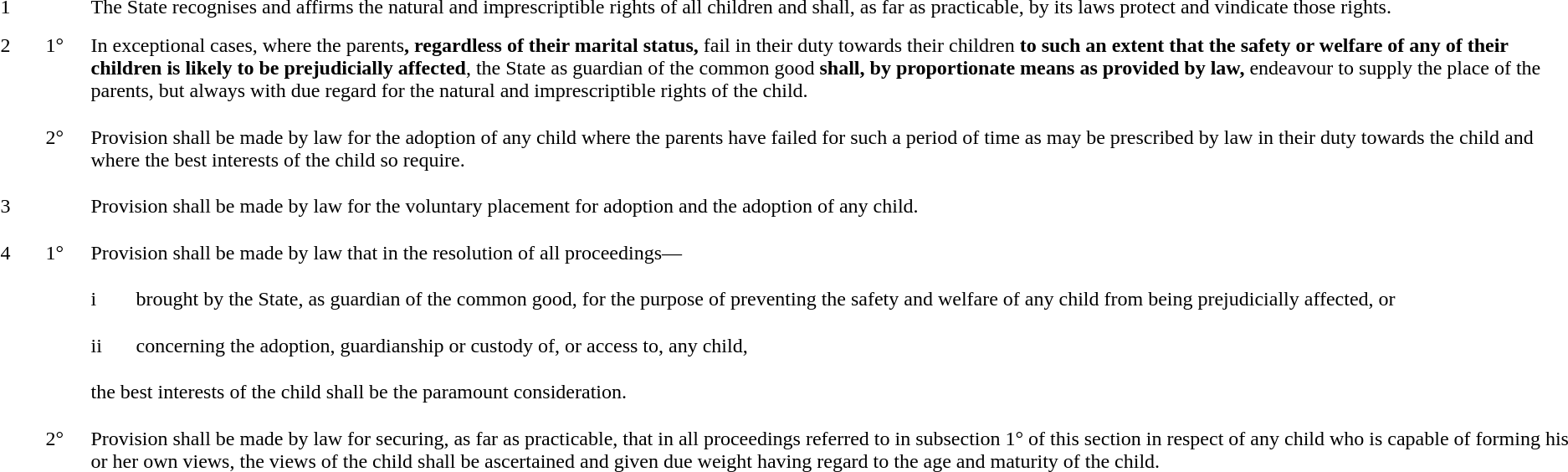<table class="toccolours">
<tr valign="top">
<td style="width: 2em;">1</td>
<td></td>
<td colspan=2 style="padding-bottom: 10px;">The State recognises and affirms the natural and imprescriptible rights of all children and shall, as far as practicable, by its laws protect and vindicate those rights.</td>
</tr>
<tr valign="top">
<td rowspan=2>2</td>
<td style="width: 2em;">1°</td>
<td colspan=2 style="padding-bottom: 1em;">In exceptional cases, where the parents<strong>, regardless of their marital status,</strong> fail in their duty towards their children <strong>to such an extent that the safety or welfare of any of their children is likely to be prejudicially affected</strong>, the State as guardian of the common good <strong>shall, by proportionate means as provided by law,</strong> endeavour to supply the place of the parents, but always with due regard for the natural and imprescriptible rights of the child.</td>
</tr>
<tr valign="top">
<td>2°</td>
<td colspan=2 style="padding-bottom: 1em;">Provision shall be made by law for the adoption of any child where the parents have failed for such a period of time as may be prescribed by law in their duty towards the child and where the best interests of the child so require.</td>
</tr>
<tr valign="top">
<td>3</td>
<td></td>
<td colspan=2 style="padding-bottom: 1em;">Provision shall be made by law for the voluntary placement for adoption and the adoption of any child.</td>
</tr>
<tr valign="top">
<td rowspan=5>4</td>
<td rowspan=3>1°</td>
<td colspan=2 style="padding-bottom: 1em;">Provision shall be made by law that in the resolution of all proceedings—</td>
</tr>
<tr valign="top">
<td style="width: 2em;">i</td>
<td style="padding-bottom: 1em;">brought by the State, as guardian of the common good, for the purpose of preventing the safety and welfare of any child from being prejudicially affected, or</td>
</tr>
<tr valign="top">
<td>ii</td>
<td style="padding-bottom: 1em;">concerning the adoption, guardianship or custody of, or access to, any child,</td>
</tr>
<tr>
<td></td>
<td colspan=2 style="padding-bottom: 1em;">the best interests of the child shall be the paramount consideration.</td>
</tr>
<tr valign="top">
<td>2°</td>
<td colspan=2 style="padding-bottom: 1em;">Provision shall be made by law for securing, as far as practicable, that in all proceedings referred to in subsection 1° of this section in respect of any child who is capable of forming his or her own views, the views of the child shall be ascertained and given due weight having regard to the age and maturity of the child.</td>
</tr>
</table>
